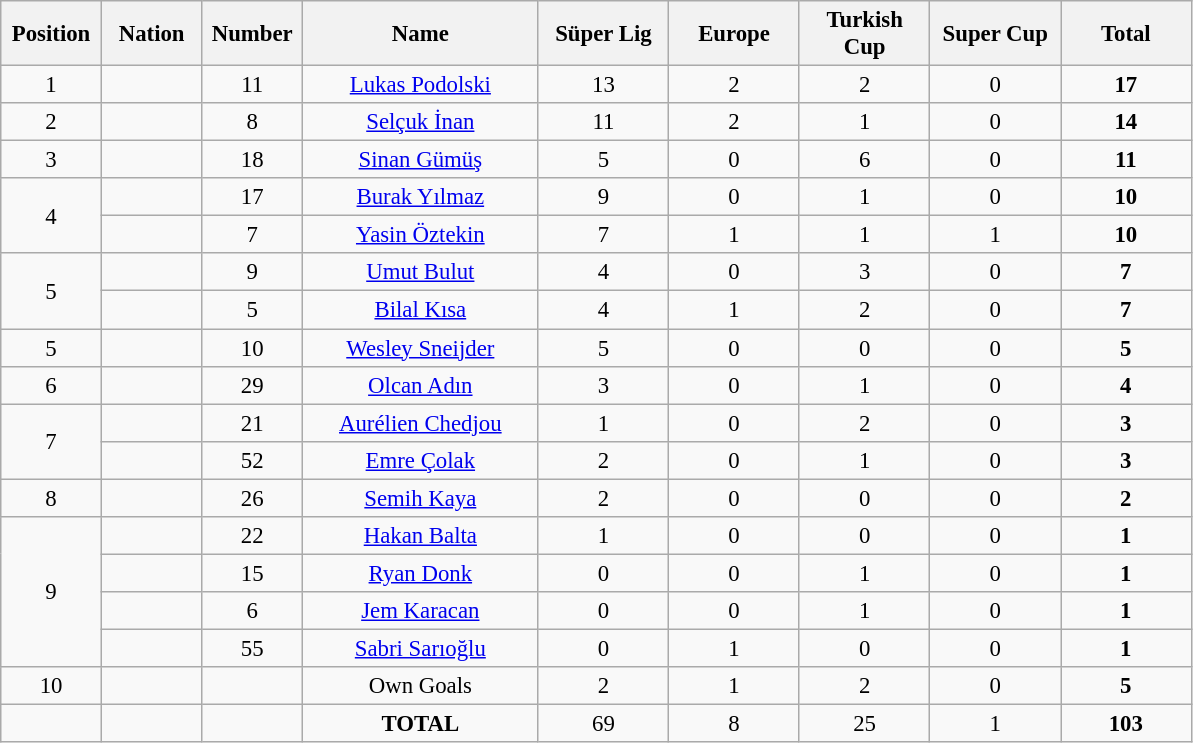<table class="wikitable" style="font-size: 95%; text-align: center;">
<tr>
<th width=60>Position</th>
<th width=60>Nation</th>
<th width=60>Number</th>
<th width=150>Name</th>
<th width=80>Süper Lig</th>
<th width=80>Europe</th>
<th width=80>Turkish Cup</th>
<th width=80>Super Cup</th>
<th width=80>Total</th>
</tr>
<tr>
<td>1</td>
<td></td>
<td>11</td>
<td><a href='#'>Lukas Podolski</a></td>
<td>13</td>
<td>2</td>
<td>2</td>
<td>0</td>
<td><strong>17</strong></td>
</tr>
<tr>
<td>2</td>
<td></td>
<td>8</td>
<td><a href='#'>Selçuk İnan</a></td>
<td>11</td>
<td>2</td>
<td>1</td>
<td>0</td>
<td><strong>14</strong></td>
</tr>
<tr>
<td>3</td>
<td></td>
<td>18</td>
<td><a href='#'>Sinan Gümüş</a></td>
<td>5</td>
<td>0</td>
<td>6</td>
<td>0</td>
<td><strong>11</strong></td>
</tr>
<tr>
<td rowspan=2>4</td>
<td></td>
<td>17</td>
<td><a href='#'>Burak Yılmaz</a></td>
<td>9</td>
<td>0</td>
<td>1</td>
<td>0</td>
<td><strong>10</strong></td>
</tr>
<tr>
<td></td>
<td>7</td>
<td><a href='#'>Yasin Öztekin</a></td>
<td>7</td>
<td>1</td>
<td>1</td>
<td>1</td>
<td><strong>10</strong></td>
</tr>
<tr>
<td rowspan=2>5</td>
<td></td>
<td>9</td>
<td><a href='#'>Umut Bulut</a></td>
<td>4</td>
<td>0</td>
<td>3</td>
<td>0</td>
<td><strong>7</strong></td>
</tr>
<tr>
<td></td>
<td>5</td>
<td><a href='#'>Bilal Kısa</a></td>
<td>4</td>
<td>1</td>
<td>2</td>
<td>0</td>
<td><strong>7</strong></td>
</tr>
<tr>
<td>5</td>
<td></td>
<td>10</td>
<td><a href='#'>Wesley Sneijder</a></td>
<td>5</td>
<td>0</td>
<td>0</td>
<td>0</td>
<td><strong>5</strong></td>
</tr>
<tr>
<td>6</td>
<td></td>
<td>29</td>
<td><a href='#'>Olcan Adın</a></td>
<td>3</td>
<td>0</td>
<td>1</td>
<td>0</td>
<td><strong>4</strong></td>
</tr>
<tr>
<td rowspan=2>7</td>
<td></td>
<td>21</td>
<td><a href='#'>Aurélien Chedjou</a></td>
<td>1</td>
<td>0</td>
<td>2</td>
<td>0</td>
<td><strong>3</strong></td>
</tr>
<tr>
<td></td>
<td>52</td>
<td><a href='#'>Emre Çolak</a></td>
<td>2</td>
<td>0</td>
<td>1</td>
<td>0</td>
<td><strong>3</strong></td>
</tr>
<tr>
<td>8</td>
<td></td>
<td>26</td>
<td><a href='#'>Semih Kaya</a></td>
<td>2</td>
<td>0</td>
<td>0</td>
<td>0</td>
<td><strong>2</strong></td>
</tr>
<tr>
<td rowspan=4>9</td>
<td></td>
<td>22</td>
<td><a href='#'>Hakan Balta</a></td>
<td>1</td>
<td>0</td>
<td>0</td>
<td>0</td>
<td><strong>1</strong></td>
</tr>
<tr>
<td></td>
<td>15</td>
<td><a href='#'>Ryan Donk</a></td>
<td>0</td>
<td>0</td>
<td>1</td>
<td>0</td>
<td><strong>1</strong></td>
</tr>
<tr>
<td></td>
<td>6</td>
<td><a href='#'>Jem Karacan</a></td>
<td>0</td>
<td>0</td>
<td>1</td>
<td>0</td>
<td><strong>1</strong></td>
</tr>
<tr>
<td></td>
<td>55</td>
<td><a href='#'>Sabri Sarıoğlu</a></td>
<td>0</td>
<td>1</td>
<td>0</td>
<td>0</td>
<td><strong>1</strong></td>
</tr>
<tr>
<td>10</td>
<td></td>
<td></td>
<td>Own Goals</td>
<td>2</td>
<td>1</td>
<td>2</td>
<td>0</td>
<td><strong>5</strong></td>
</tr>
<tr>
<td></td>
<td></td>
<td></td>
<td><strong>TOTAL</strong></td>
<td>69</td>
<td>8</td>
<td>25</td>
<td>1</td>
<td><strong>103</strong></td>
</tr>
</table>
